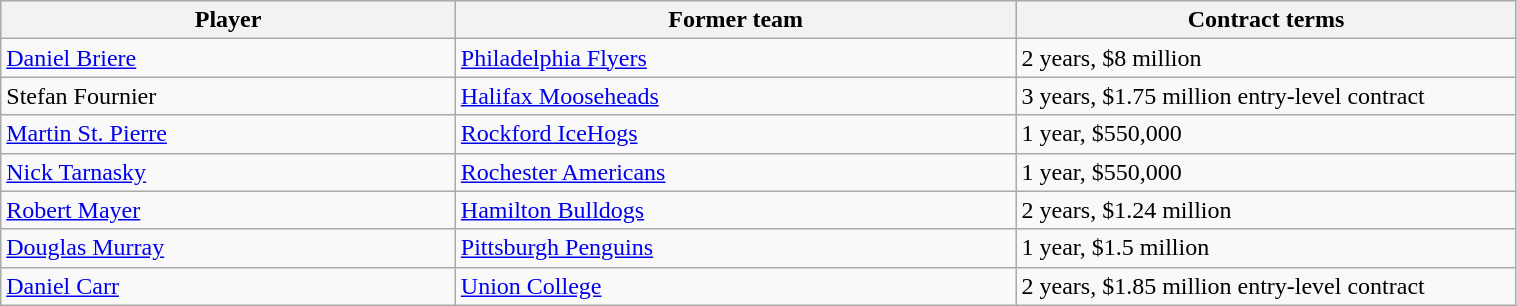<table class="wikitable" style="width:80%;">
<tr style="text-align:center; background:#ddd;">
<th style="width:30%;">Player</th>
<th style="width:37%;">Former team</th>
<th style="width:33%;">Contract terms</th>
</tr>
<tr>
<td><a href='#'>Daniel Briere</a></td>
<td><a href='#'>Philadelphia Flyers</a></td>
<td>2 years, $8 million</td>
</tr>
<tr>
<td>Stefan Fournier</td>
<td><a href='#'>Halifax Mooseheads</a></td>
<td>3 years, $1.75 million entry-level contract</td>
</tr>
<tr>
<td><a href='#'>Martin St. Pierre</a></td>
<td><a href='#'>Rockford IceHogs</a></td>
<td>1 year, $550,000</td>
</tr>
<tr>
<td><a href='#'>Nick Tarnasky</a></td>
<td><a href='#'>Rochester Americans</a></td>
<td>1 year, $550,000</td>
</tr>
<tr>
<td><a href='#'>Robert Mayer</a></td>
<td><a href='#'>Hamilton Bulldogs</a></td>
<td>2 years, $1.24 million</td>
</tr>
<tr>
<td><a href='#'>Douglas Murray</a></td>
<td><a href='#'>Pittsburgh Penguins</a></td>
<td>1 year, $1.5 million</td>
</tr>
<tr>
<td><a href='#'>Daniel Carr</a></td>
<td><a href='#'>Union College</a></td>
<td>2 years, $1.85 million entry-level contract</td>
</tr>
</table>
